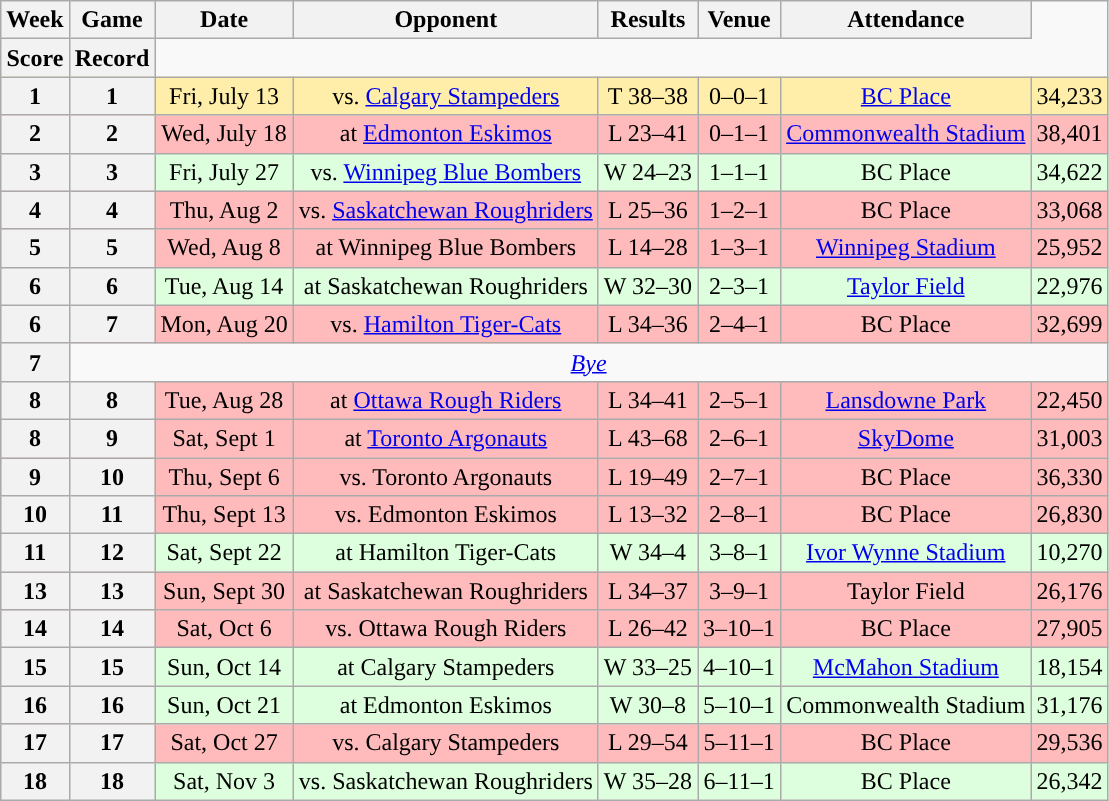<table class="wikitable" style="text-align:center">
<tr>
<th>Week</th>
<th>Game</th>
<th>Date</th>
<th>Opponent</th>
<th>Results</th>
<th>Venue</th>
<th>Attendance</th>
</tr>
<tr>
<th>Score</th>
<th>Record</th>
</tr>
<tr style="background:#ffeeaa">
<th>1</th>
<th>1</th>
<td>Fri, July 13</td>
<td>vs. <a href='#'>Calgary Stampeders</a></td>
<td>T 38–38</td>
<td>0–0–1</td>
<td><a href='#'>BC Place</a></td>
<td>34,233</td>
</tr>
<tr style="background:#ffbbbb">
<th>2</th>
<th>2</th>
<td>Wed, July 18</td>
<td>at <a href='#'>Edmonton Eskimos</a></td>
<td>L 23–41</td>
<td>0–1–1</td>
<td><a href='#'>Commonwealth Stadium</a></td>
<td>38,401</td>
</tr>
<tr style="background:#ddffdd">
<th>3</th>
<th>3</th>
<td>Fri, July 27</td>
<td>vs. <a href='#'>Winnipeg Blue Bombers</a></td>
<td>W 24–23</td>
<td>1–1–1</td>
<td>BC Place</td>
<td>34,622</td>
</tr>
<tr style="background:#ffbbbb">
<th>4</th>
<th>4</th>
<td>Thu, Aug 2</td>
<td>vs. <a href='#'>Saskatchewan Roughriders</a></td>
<td>L 25–36</td>
<td>1–2–1</td>
<td>BC Place</td>
<td>33,068</td>
</tr>
<tr style="background:#ffbbbb">
<th>5</th>
<th>5</th>
<td>Wed, Aug 8</td>
<td>at Winnipeg Blue Bombers</td>
<td>L 14–28</td>
<td>1–3–1</td>
<td><a href='#'>Winnipeg Stadium</a></td>
<td>25,952</td>
</tr>
<tr style="background:#ddffdd">
<th>6</th>
<th>6</th>
<td>Tue, Aug 14</td>
<td>at Saskatchewan Roughriders</td>
<td>W 32–30</td>
<td>2–3–1</td>
<td><a href='#'>Taylor Field</a></td>
<td>22,976</td>
</tr>
<tr style="background:#ffbbbb">
<th>6</th>
<th>7</th>
<td>Mon, Aug 20</td>
<td>vs. <a href='#'>Hamilton Tiger-Cats</a></td>
<td>L 34–36</td>
<td>2–4–1</td>
<td>BC Place</td>
<td>32,699</td>
</tr>
<tr>
<th>7</th>
<td colspan=7><em><a href='#'>Bye</a></em></td>
</tr>
<tr style="background:#ffbbbb">
<th>8</th>
<th>8</th>
<td>Tue, Aug 28</td>
<td>at <a href='#'>Ottawa Rough Riders</a></td>
<td>L 34–41</td>
<td>2–5–1</td>
<td><a href='#'>Lansdowne Park</a></td>
<td>22,450</td>
</tr>
<tr style="background:#ffbbbb">
<th>8</th>
<th>9</th>
<td>Sat, Sept 1</td>
<td>at <a href='#'>Toronto Argonauts</a></td>
<td>L 43–68</td>
<td>2–6–1</td>
<td><a href='#'>SkyDome</a></td>
<td>31,003</td>
</tr>
<tr style="background:#ffbbbb">
<th>9</th>
<th>10</th>
<td>Thu, Sept 6</td>
<td>vs. Toronto Argonauts</td>
<td>L 19–49</td>
<td>2–7–1</td>
<td>BC Place</td>
<td>36,330</td>
</tr>
<tr style="background:#ffbbbb">
<th>10</th>
<th>11</th>
<td>Thu, Sept 13</td>
<td>vs. Edmonton Eskimos</td>
<td>L 13–32</td>
<td>2–8–1</td>
<td>BC Place</td>
<td>26,830</td>
</tr>
<tr style="background:#ddffdd">
<th>11</th>
<th>12</th>
<td>Sat, Sept 22</td>
<td>at Hamilton Tiger-Cats</td>
<td>W 34–4</td>
<td>3–8–1</td>
<td><a href='#'>Ivor Wynne Stadium</a></td>
<td>10,270</td>
</tr>
<tr style="background:#ffbbbb">
<th>13</th>
<th>13</th>
<td>Sun, Sept 30</td>
<td>at Saskatchewan Roughriders</td>
<td>L 34–37</td>
<td>3–9–1</td>
<td>Taylor Field</td>
<td>26,176</td>
</tr>
<tr style="background:#ffbbbb">
<th>14</th>
<th>14</th>
<td>Sat, Oct 6</td>
<td>vs. Ottawa Rough Riders</td>
<td>L 26–42</td>
<td>3–10–1</td>
<td>BC Place</td>
<td>27,905</td>
</tr>
<tr style="background:#ddffdd">
<th>15</th>
<th>15</th>
<td>Sun, Oct 14</td>
<td>at Calgary Stampeders</td>
<td>W 33–25</td>
<td>4–10–1</td>
<td><a href='#'>McMahon Stadium</a></td>
<td>18,154</td>
</tr>
<tr style="background:#ddffdd">
<th>16</th>
<th>16</th>
<td>Sun, Oct 21</td>
<td>at Edmonton Eskimos</td>
<td>W 30–8</td>
<td>5–10–1</td>
<td>Commonwealth Stadium</td>
<td>31,176</td>
</tr>
<tr style="background:#ffbbbb">
<th>17</th>
<th>17</th>
<td>Sat, Oct 27</td>
<td>vs. Calgary Stampeders</td>
<td>L 29–54</td>
<td>5–11–1</td>
<td>BC Place</td>
<td>29,536</td>
</tr>
<tr style="background:#ddffdd">
<th>18</th>
<th>18</th>
<td>Sat, Nov 3</td>
<td>vs. Saskatchewan Roughriders</td>
<td>W 35–28</td>
<td>6–11–1</td>
<td>BC Place</td>
<td>26,342</td>
</tr>
</table>
